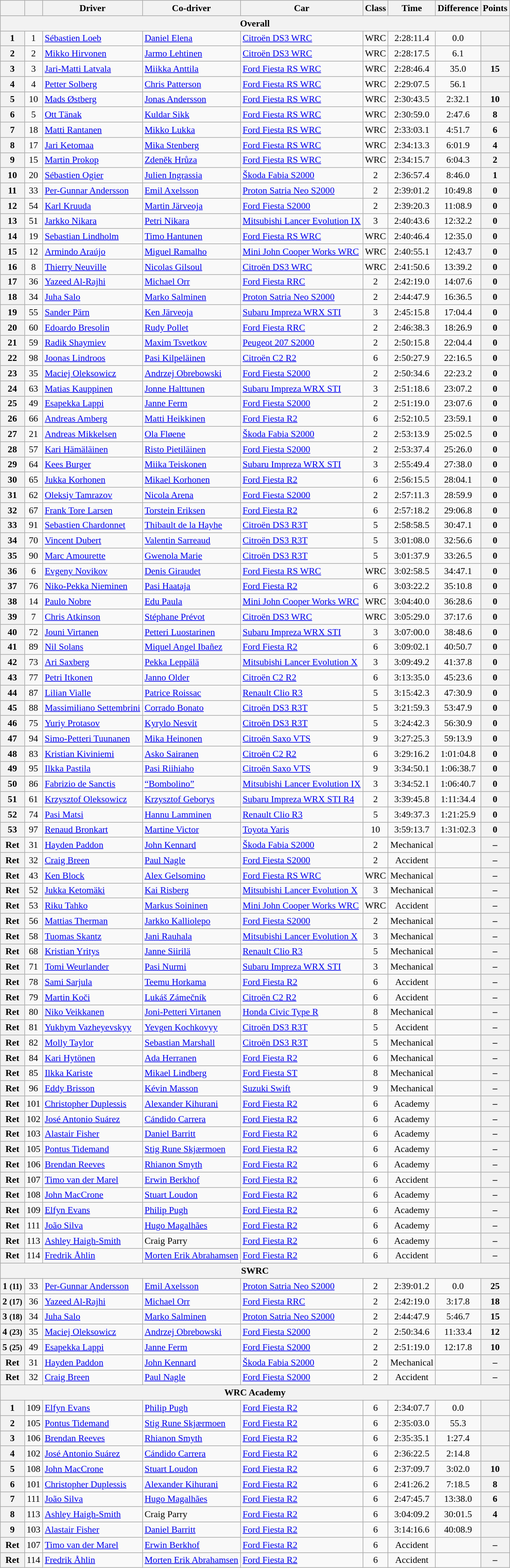<table class="wikitable" style="text-align: center; font-size: 90%; max-width: 950px;">
<tr>
<th></th>
<th></th>
<th>Driver</th>
<th>Co-driver</th>
<th>Car</th>
<th>Class</th>
<th>Time</th>
<th>Difference</th>
<th>Points</th>
</tr>
<tr>
<th colspan="9">Overall</th>
</tr>
<tr>
<th>1</th>
<td>1</td>
<td align="left"> <a href='#'>Sébastien Loeb</a></td>
<td align="left"> <a href='#'>Daniel Elena</a></td>
<td align="left"><a href='#'>Citroën DS3 WRC</a></td>
<td>WRC</td>
<td>2:28:11.4</td>
<td>0.0</td>
<th></th>
</tr>
<tr>
<th>2</th>
<td>2</td>
<td align="left"> <a href='#'>Mikko Hirvonen</a></td>
<td align="left"> <a href='#'>Jarmo Lehtinen</a></td>
<td align="left"><a href='#'>Citroën DS3 WRC</a></td>
<td>WRC</td>
<td>2:28:17.5</td>
<td>6.1</td>
<th></th>
</tr>
<tr>
<th>3</th>
<td>3</td>
<td align="left"> <a href='#'>Jari-Matti Latvala</a></td>
<td align="left"> <a href='#'>Miikka Anttila</a></td>
<td align="left"><a href='#'>Ford Fiesta RS WRC</a></td>
<td>WRC</td>
<td>2:28:46.4</td>
<td>35.0</td>
<th>15</th>
</tr>
<tr>
<th>4</th>
<td>4</td>
<td align="left"> <a href='#'>Petter Solberg</a></td>
<td align="left"> <a href='#'>Chris Patterson</a></td>
<td align="left"><a href='#'>Ford Fiesta RS WRC</a></td>
<td>WRC</td>
<td>2:29:07.5</td>
<td>56.1</td>
<th></th>
</tr>
<tr>
<th>5</th>
<td>10</td>
<td align="left"> <a href='#'>Mads Østberg</a></td>
<td align="left"> <a href='#'>Jonas Andersson</a></td>
<td align="left"><a href='#'>Ford Fiesta RS WRC</a></td>
<td>WRC</td>
<td>2:30:43.5</td>
<td>2:32.1</td>
<th>10</th>
</tr>
<tr>
<th>6</th>
<td>5</td>
<td align="left"> <a href='#'>Ott Tänak</a></td>
<td align="left"> <a href='#'>Kuldar Sikk</a></td>
<td align="left"><a href='#'>Ford Fiesta RS WRC</a></td>
<td>WRC</td>
<td>2:30:59.0</td>
<td>2:47.6</td>
<th>8</th>
</tr>
<tr>
<th>7</th>
<td>18</td>
<td align="left"> <a href='#'>Matti Rantanen</a></td>
<td align="left"> <a href='#'>Mikko Lukka</a></td>
<td align="left"><a href='#'>Ford Fiesta RS WRC</a></td>
<td>WRC</td>
<td>2:33:03.1</td>
<td>4:51.7</td>
<th>6</th>
</tr>
<tr>
<th>8</th>
<td>17</td>
<td align="left"> <a href='#'>Jari Ketomaa</a></td>
<td align="left"> <a href='#'>Mika Stenberg</a></td>
<td align="left"><a href='#'>Ford Fiesta RS WRC</a></td>
<td>WRC</td>
<td>2:34:13.3</td>
<td>6:01.9</td>
<th>4</th>
</tr>
<tr>
<th>9</th>
<td>15</td>
<td align="left"> <a href='#'>Martin Prokop</a></td>
<td align="left"> <a href='#'>Zdeněk Hrůza</a></td>
<td align="left"><a href='#'>Ford Fiesta RS WRC</a></td>
<td>WRC</td>
<td>2:34:15.7</td>
<td>6:04.3</td>
<th>2</th>
</tr>
<tr>
<th>10</th>
<td>20</td>
<td align="left"> <a href='#'>Sébastien Ogier</a></td>
<td align="left"> <a href='#'>Julien Ingrassia</a></td>
<td align="left"><a href='#'>Škoda Fabia S2000</a></td>
<td>2</td>
<td>2:36:57.4</td>
<td>8:46.0</td>
<th>1</th>
</tr>
<tr>
<th>11</th>
<td>33</td>
<td align="left"> <a href='#'>Per-Gunnar Andersson</a></td>
<td align="left"> <a href='#'>Emil Axelsson</a></td>
<td align="left"><a href='#'>Proton Satria Neo S2000</a></td>
<td>2</td>
<td>2:39:01.2</td>
<td>10:49.8</td>
<th>0</th>
</tr>
<tr>
<th>12</th>
<td>54</td>
<td align="left"> <a href='#'>Karl Kruuda</a></td>
<td align="left"> <a href='#'>Martin Järveoja</a></td>
<td align="left"><a href='#'>Ford Fiesta S2000</a></td>
<td>2</td>
<td>2:39:20.3</td>
<td>11:08.9</td>
<th>0</th>
</tr>
<tr>
<th>13</th>
<td>51</td>
<td align="left"> <a href='#'>Jarkko Nikara</a></td>
<td align="left"> <a href='#'>Petri Nikara</a></td>
<td align="left"><a href='#'>Mitsubishi Lancer Evolution IX</a></td>
<td>3</td>
<td>2:40:43.6</td>
<td>12:32.2</td>
<th>0</th>
</tr>
<tr>
<th>14</th>
<td>19</td>
<td align="left"> <a href='#'>Sebastian Lindholm</a></td>
<td align="left"> <a href='#'>Timo Hantunen</a></td>
<td align="left"><a href='#'>Ford Fiesta RS WRC</a></td>
<td>WRC</td>
<td>2:40:46.4</td>
<td>12:35.0</td>
<th>0</th>
</tr>
<tr>
<th>15</th>
<td>12</td>
<td align="left"> <a href='#'>Armindo Araújo</a></td>
<td align="left"> <a href='#'>Miguel Ramalho</a></td>
<td align="left"><a href='#'>Mini John Cooper Works WRC</a></td>
<td>WRC</td>
<td>2:40:55.1</td>
<td>12:43.7</td>
<th>0</th>
</tr>
<tr>
<th>16</th>
<td>8</td>
<td align="left"> <a href='#'>Thierry Neuville</a></td>
<td align="left"> <a href='#'>Nicolas Gilsoul</a></td>
<td align="left"><a href='#'>Citroën DS3 WRC</a></td>
<td>WRC</td>
<td>2:41:50.6</td>
<td>13:39.2</td>
<th>0</th>
</tr>
<tr>
<th>17</th>
<td>36</td>
<td align="left"> <a href='#'>Yazeed Al-Rajhi</a></td>
<td align="left"> <a href='#'>Michael Orr</a></td>
<td align="left"><a href='#'>Ford Fiesta RRC</a></td>
<td>2</td>
<td>2:42:19.0</td>
<td>14:07.6</td>
<th>0</th>
</tr>
<tr>
<th>18</th>
<td>34</td>
<td align="left"> <a href='#'>Juha Salo</a></td>
<td align="left"> <a href='#'>Marko Salminen</a></td>
<td align="left"><a href='#'>Proton Satria Neo S2000</a></td>
<td>2</td>
<td>2:44:47.9</td>
<td>16:36.5</td>
<th>0</th>
</tr>
<tr>
<th>19</th>
<td>55</td>
<td align="left"> <a href='#'>Sander Pärn</a></td>
<td align="left"> <a href='#'>Ken Järveoja</a></td>
<td align="left"><a href='#'>Subaru Impreza WRX STI</a></td>
<td>3</td>
<td>2:45:15.8</td>
<td>17:04.4</td>
<th>0</th>
</tr>
<tr>
<th>20</th>
<td>60</td>
<td align="left"> <a href='#'>Edoardo Bresolin</a></td>
<td align="left"> <a href='#'>Rudy Pollet</a></td>
<td align="left"><a href='#'>Ford Fiesta RRC</a></td>
<td>2</td>
<td>2:46:38.3</td>
<td>18:26.9</td>
<th>0</th>
</tr>
<tr>
<th>21</th>
<td>59</td>
<td align="left"> <a href='#'>Radik Shaymiev</a></td>
<td align="left"> <a href='#'>Maxim Tsvetkov</a></td>
<td align="left"><a href='#'>Peugeot 207 S2000</a></td>
<td>2</td>
<td>2:50:15.8</td>
<td>22:04.4</td>
<th>0</th>
</tr>
<tr>
<th>22</th>
<td>98</td>
<td align="left"> <a href='#'>Joonas Lindroos</a></td>
<td align="left"> <a href='#'>Pasi Kilpeläinen</a></td>
<td align="left"><a href='#'>Citroën C2 R2</a></td>
<td>6</td>
<td>2:50:27.9</td>
<td>22:16.5</td>
<th>0</th>
</tr>
<tr>
<th>23</th>
<td>35</td>
<td align="left"> <a href='#'>Maciej Oleksowicz</a></td>
<td align="left"> <a href='#'>Andrzej Obrebowski</a></td>
<td align="left"><a href='#'>Ford Fiesta S2000</a></td>
<td>2</td>
<td>2:50:34.6</td>
<td>22:23.2</td>
<th>0</th>
</tr>
<tr>
<th>24</th>
<td>63</td>
<td align="left"> <a href='#'>Matias Kauppinen</a></td>
<td align="left"> <a href='#'>Jonne Halttunen</a></td>
<td align="left"><a href='#'>Subaru Impreza WRX STI</a></td>
<td>3</td>
<td>2:51:18.6</td>
<td>23:07.2</td>
<th>0</th>
</tr>
<tr>
<th>25</th>
<td>49</td>
<td align="left"> <a href='#'>Esapekka Lappi</a></td>
<td align="left"> <a href='#'>Janne Ferm</a></td>
<td align="left"><a href='#'>Ford Fiesta S2000</a></td>
<td>2</td>
<td>2:51:19.0</td>
<td>23:07.6</td>
<th>0</th>
</tr>
<tr>
<th>26</th>
<td>66</td>
<td align="left"> <a href='#'>Andreas Amberg</a></td>
<td align="left"> <a href='#'>Matti Heikkinen</a></td>
<td align="left"><a href='#'>Ford Fiesta R2</a></td>
<td>6</td>
<td>2:52:10.5</td>
<td>23:59.1</td>
<th>0</th>
</tr>
<tr>
<th>27</th>
<td>21</td>
<td align="left"> <a href='#'>Andreas Mikkelsen</a></td>
<td align="left"> <a href='#'>Ola Fløene</a></td>
<td align="left"><a href='#'>Škoda Fabia S2000</a></td>
<td>2</td>
<td>2:53:13.9</td>
<td>25:02.5</td>
<th>0</th>
</tr>
<tr>
<th>28</th>
<td>57</td>
<td align="left"> <a href='#'>Kari Hämäläinen</a></td>
<td align="left"> <a href='#'>Risto Pietiläinen</a></td>
<td align="left"><a href='#'>Ford Fiesta S2000</a></td>
<td>2</td>
<td>2:53:37.4</td>
<td>25:26.0</td>
<th>0</th>
</tr>
<tr>
<th>29</th>
<td>64</td>
<td align="left"> <a href='#'>Kees Burger</a></td>
<td align="left"> <a href='#'>Miika Teiskonen</a></td>
<td align="left"><a href='#'>Subaru Impreza WRX STI</a></td>
<td>3</td>
<td>2:55:49.4</td>
<td>27:38.0</td>
<th>0</th>
</tr>
<tr>
<th>30</th>
<td>65</td>
<td align="left"> <a href='#'>Jukka Korhonen</a></td>
<td align="left"> <a href='#'>Mikael Korhonen</a></td>
<td align="left"><a href='#'>Ford Fiesta R2</a></td>
<td>6</td>
<td>2:56:15.5</td>
<td>28:04.1</td>
<th>0</th>
</tr>
<tr>
<th>31</th>
<td>62</td>
<td align="left"> <a href='#'>Oleksiy Tamrazov</a></td>
<td align="left"> <a href='#'>Nicola Arena</a></td>
<td align="left"><a href='#'>Ford Fiesta S2000</a></td>
<td>2</td>
<td>2:57:11.3</td>
<td>28:59.9</td>
<th>0</th>
</tr>
<tr>
<th>32</th>
<td>67</td>
<td align="left"> <a href='#'>Frank Tore Larsen</a></td>
<td align="left"> <a href='#'>Torstein Eriksen</a></td>
<td align="left"><a href='#'>Ford Fiesta R2</a></td>
<td>6</td>
<td>2:57:18.2</td>
<td>29:06.8</td>
<th>0</th>
</tr>
<tr>
<th>33</th>
<td>91</td>
<td align="left"> <a href='#'>Sebastien Chardonnet</a></td>
<td align="left"> <a href='#'>Thibault de la Hayhe</a></td>
<td align="left"><a href='#'>Citroën DS3 R3T</a></td>
<td>5</td>
<td>2:58:58.5</td>
<td>30:47.1</td>
<th>0</th>
</tr>
<tr>
<th>34</th>
<td>70</td>
<td align="left"> <a href='#'>Vincent Dubert</a></td>
<td align="left"> <a href='#'>Valentin Sarreaud</a></td>
<td align="left"><a href='#'>Citroën DS3 R3T</a></td>
<td>5</td>
<td>3:01:08.0</td>
<td>32:56.6</td>
<th>0</th>
</tr>
<tr>
<th>35</th>
<td>90</td>
<td align="left"> <a href='#'>Marc Amourette</a></td>
<td align="left"> <a href='#'>Gwenola Marie</a></td>
<td align="left"><a href='#'>Citroën DS3 R3T</a></td>
<td>5</td>
<td>3:01:37.9</td>
<td>33:26.5</td>
<th>0</th>
</tr>
<tr>
<th>36</th>
<td>6</td>
<td align="left"> <a href='#'>Evgeny Novikov</a></td>
<td align="left"> <a href='#'>Denis Giraudet</a></td>
<td align="left"><a href='#'>Ford Fiesta RS WRC</a></td>
<td>WRC</td>
<td>3:02:58.5</td>
<td>34:47.1</td>
<th>0</th>
</tr>
<tr>
<th>37</th>
<td>76</td>
<td align="left"> <a href='#'>Niko-Pekka Nieminen</a></td>
<td align="left"> <a href='#'>Pasi Haataja</a></td>
<td align="left"><a href='#'>Ford Fiesta R2</a></td>
<td>6</td>
<td>3:03:22.2</td>
<td>35:10.8</td>
<th>0</th>
</tr>
<tr>
<th>38</th>
<td>14</td>
<td align="left"> <a href='#'>Paulo Nobre</a></td>
<td align="left"> <a href='#'>Edu Paula</a></td>
<td align="left"><a href='#'>Mini John Cooper Works WRC</a></td>
<td>WRC</td>
<td>3:04:40.0</td>
<td>36:28.6</td>
<th>0</th>
</tr>
<tr>
<th>39</th>
<td>7</td>
<td align="left"> <a href='#'>Chris Atkinson</a></td>
<td align="left"> <a href='#'>Stéphane Prévot</a></td>
<td align="left"><a href='#'>Citroën DS3 WRC</a></td>
<td>WRC</td>
<td>3:05:29.0</td>
<td>37:17.6</td>
<th>0</th>
</tr>
<tr>
<th>40</th>
<td>72</td>
<td align="left"> <a href='#'>Jouni Virtanen</a></td>
<td align="left"> <a href='#'>Petteri Luostarinen</a></td>
<td align="left"><a href='#'>Subaru Impreza WRX STI</a></td>
<td>3</td>
<td>3:07:00.0</td>
<td>38:48.6</td>
<th>0</th>
</tr>
<tr>
<th>41</th>
<td>89</td>
<td align="left"> <a href='#'>Nil Solans</a></td>
<td align="left"> <a href='#'>Miquel Angel Ibañez</a></td>
<td align="left"><a href='#'>Ford Fiesta R2</a></td>
<td>6</td>
<td>3:09:02.1</td>
<td>40:50.7</td>
<th>0</th>
</tr>
<tr>
<th>42</th>
<td>73</td>
<td align="left"> <a href='#'>Ari Saxberg</a></td>
<td align="left"> <a href='#'>Pekka Leppälä</a></td>
<td align="left"><a href='#'>Mitsubishi Lancer Evolution X</a></td>
<td>3</td>
<td>3:09:49.2</td>
<td>41:37.8</td>
<th>0</th>
</tr>
<tr>
<th>43</th>
<td>77</td>
<td align="left"> <a href='#'>Petri Itkonen</a></td>
<td align="left"> <a href='#'>Janno Older</a></td>
<td align="left"><a href='#'>Citroën C2 R2</a></td>
<td>6</td>
<td>3:13:35.0</td>
<td>45:23.6</td>
<th>0</th>
</tr>
<tr>
<th>44</th>
<td>87</td>
<td align="left"> <a href='#'>Lilian Vialle</a></td>
<td align="left"> <a href='#'>Patrice Roissac</a></td>
<td align="left"><a href='#'>Renault Clio R3</a></td>
<td>5</td>
<td>3:15:42.3</td>
<td>47:30.9</td>
<th>0</th>
</tr>
<tr>
<th>45</th>
<td>88</td>
<td align="left"> <a href='#'>Massimiliano Settembrini</a></td>
<td align="left"> <a href='#'>Corrado Bonato</a></td>
<td align="left"><a href='#'>Citroën DS3 R3T</a></td>
<td>5</td>
<td>3:21:59.3</td>
<td>53:47.9</td>
<th>0</th>
</tr>
<tr>
<th>46</th>
<td>75</td>
<td align="left"> <a href='#'>Yuriy Protasov</a></td>
<td align="left"> <a href='#'>Kyrylo Nesvit</a></td>
<td align="left"><a href='#'>Citroën DS3 R3T</a></td>
<td>5</td>
<td>3:24:42.3</td>
<td>56:30.9</td>
<th>0</th>
</tr>
<tr>
<th>47</th>
<td>94</td>
<td align="left"> <a href='#'>Simo-Petteri Tuunanen</a></td>
<td align="left"> <a href='#'>Mika Heinonen</a></td>
<td align="left"><a href='#'>Citroën Saxo VTS</a></td>
<td>9</td>
<td>3:27:25.3</td>
<td>59:13.9</td>
<th>0</th>
</tr>
<tr>
<th>48</th>
<td>83</td>
<td align="left"> <a href='#'>Kristian Kiviniemi</a></td>
<td align="left"> <a href='#'>Asko Sairanen</a></td>
<td align="left"><a href='#'>Citroën C2 R2</a></td>
<td>6</td>
<td>3:29:16.2</td>
<td>1:01:04.8</td>
<th>0</th>
</tr>
<tr>
<th>49</th>
<td>95</td>
<td align="left"> <a href='#'>Ilkka Pastila</a></td>
<td align="left"> <a href='#'>Pasi Riihiaho</a></td>
<td align="left"><a href='#'>Citroën Saxo VTS</a></td>
<td>9</td>
<td>3:34:50.1</td>
<td>1:06:38.7</td>
<th>0</th>
</tr>
<tr>
<th>50</th>
<td>86</td>
<td align="left"> <a href='#'>Fabrizio de Sanctis</a></td>
<td align="left"> <a href='#'>“Bombolino”</a></td>
<td align="left"><a href='#'>Mitsubishi Lancer Evolution IX</a></td>
<td>3</td>
<td>3:34:52.1</td>
<td>1:06:40.7</td>
<th>0</th>
</tr>
<tr>
<th>51</th>
<td>61</td>
<td align="left"> <a href='#'>Krzysztof Oleksowicz</a></td>
<td align="left"> <a href='#'>Krzysztof Geborys</a></td>
<td align="left"><a href='#'>Subaru Impreza WRX STI R4</a></td>
<td>2</td>
<td>3:39:45.8</td>
<td>1:11:34.4</td>
<th>0</th>
</tr>
<tr>
<th>52</th>
<td>74</td>
<td align="left"> <a href='#'>Pasi Matsi</a></td>
<td align="left"> <a href='#'>Hannu Lamminen</a></td>
<td align="left"><a href='#'>Renault Clio R3</a></td>
<td>5</td>
<td>3:49:37.3</td>
<td>1:21:25.9</td>
<th>0</th>
</tr>
<tr>
<th>53</th>
<td>97</td>
<td align="left"> <a href='#'>Renaud Bronkart</a></td>
<td align="left"> <a href='#'>Martine Victor</a></td>
<td align="left"><a href='#'>Toyota Yaris</a></td>
<td>10</td>
<td>3:59:13.7</td>
<td>1:31:02.3</td>
<th>0</th>
</tr>
<tr>
<th>Ret</th>
<td>31</td>
<td align="left"> <a href='#'>Hayden Paddon</a></td>
<td align="left"> <a href='#'>John Kennard</a></td>
<td align="left"><a href='#'>Škoda Fabia S2000</a></td>
<td>2</td>
<td>Mechanical</td>
<td></td>
<th>–</th>
</tr>
<tr>
<th>Ret</th>
<td>32</td>
<td align="left"> <a href='#'>Craig Breen</a></td>
<td align="left"> <a href='#'>Paul Nagle</a></td>
<td align="left"><a href='#'>Ford Fiesta S2000</a></td>
<td>2</td>
<td>Accident</td>
<td></td>
<th>–</th>
</tr>
<tr>
<th>Ret</th>
<td>43</td>
<td align="left"> <a href='#'>Ken Block</a></td>
<td align="left"> <a href='#'>Alex Gelsomino</a></td>
<td align="left"><a href='#'>Ford Fiesta RS WRC</a></td>
<td>WRC</td>
<td>Mechanical</td>
<td></td>
<th>–</th>
</tr>
<tr>
<th>Ret</th>
<td>52</td>
<td align="left"> <a href='#'>Jukka Ketomäki</a></td>
<td align="left"> <a href='#'>Kai Risberg</a></td>
<td align="left"><a href='#'>Mitsubishi Lancer Evolution X</a></td>
<td>3</td>
<td>Mechanical</td>
<td></td>
<th>–</th>
</tr>
<tr>
<th>Ret</th>
<td>53</td>
<td align="left"> <a href='#'>Riku Tahko</a></td>
<td align="left"> <a href='#'>Markus Soininen</a></td>
<td align="left"><a href='#'>Mini John Cooper Works WRC</a></td>
<td>WRC</td>
<td>Accident</td>
<td></td>
<th>–</th>
</tr>
<tr>
<th>Ret</th>
<td>56</td>
<td align="left"> <a href='#'>Mattias Therman</a></td>
<td align="left"> <a href='#'>Jarkko Kalliolepo</a></td>
<td align="left"><a href='#'>Ford Fiesta S2000</a></td>
<td>2</td>
<td>Mechanical</td>
<td></td>
<th>–</th>
</tr>
<tr>
<th>Ret</th>
<td>58</td>
<td align="left"> <a href='#'>Tuomas Skantz</a></td>
<td align="left"> <a href='#'>Jani Rauhala</a></td>
<td align="left"><a href='#'>Mitsubishi Lancer Evolution X</a></td>
<td>3</td>
<td>Mechanical</td>
<td></td>
<th>–</th>
</tr>
<tr>
<th>Ret</th>
<td>68</td>
<td align="left"> <a href='#'>Kristian Yritys</a></td>
<td align="left"> <a href='#'>Janne Siirilä</a></td>
<td align="left"><a href='#'>Renault Clio R3</a></td>
<td>5</td>
<td>Mechanical</td>
<td></td>
<th>–</th>
</tr>
<tr>
<th>Ret</th>
<td>71</td>
<td align="left"> <a href='#'>Tomi Weurlander</a></td>
<td align="left"> <a href='#'>Pasi Nurmi</a></td>
<td align="left"><a href='#'>Subaru Impreza WRX STI</a></td>
<td>3</td>
<td>Mechanical</td>
<td></td>
<th>–</th>
</tr>
<tr>
<th>Ret</th>
<td>78</td>
<td align="left"> <a href='#'>Sami Sarjula</a></td>
<td align="left"> <a href='#'>Teemu Horkama</a></td>
<td align="left"><a href='#'>Ford Fiesta R2</a></td>
<td>6</td>
<td>Accident</td>
<td></td>
<th>–</th>
</tr>
<tr>
<th>Ret</th>
<td>79</td>
<td align="left"> <a href='#'>Martin Koči</a></td>
<td align="left"> <a href='#'>Lukáš Zámečník</a></td>
<td align="left"><a href='#'>Citroën C2 R2</a></td>
<td>6</td>
<td>Accident</td>
<td></td>
<th>–</th>
</tr>
<tr>
<th>Ret</th>
<td>80</td>
<td align="left"> <a href='#'>Niko Veikkanen</a></td>
<td align="left"> <a href='#'>Joni-Petteri Virtanen</a></td>
<td align="left"><a href='#'>Honda Civic Type R</a></td>
<td>8</td>
<td>Mechanical</td>
<td></td>
<th>–</th>
</tr>
<tr>
<th>Ret</th>
<td>81</td>
<td align="left"> <a href='#'>Yukhym Vazheyevskyy</a></td>
<td align="left"> <a href='#'>Yevgen Kochkovyy</a></td>
<td align="left"><a href='#'>Citroën DS3 R3T</a></td>
<td>5</td>
<td>Accident</td>
<td></td>
<th>–</th>
</tr>
<tr>
<th>Ret</th>
<td>82</td>
<td align="left"> <a href='#'>Molly Taylor</a></td>
<td align="left"> <a href='#'>Sebastian Marshall</a></td>
<td align="left"><a href='#'>Citroën DS3 R3T</a></td>
<td>5</td>
<td>Mechanical</td>
<td></td>
<th>–</th>
</tr>
<tr>
<th>Ret</th>
<td>84</td>
<td align="left"> <a href='#'>Kari Hytönen</a></td>
<td align="left"> <a href='#'>Ada Herranen</a></td>
<td align="left"><a href='#'>Ford Fiesta R2</a></td>
<td>6</td>
<td>Mechanical</td>
<td></td>
<th>–</th>
</tr>
<tr>
<th>Ret</th>
<td>85</td>
<td align="left"> <a href='#'>Ilkka Kariste</a></td>
<td align="left"> <a href='#'>Mikael Lindberg</a></td>
<td align="left"><a href='#'>Ford Fiesta ST</a></td>
<td>8</td>
<td>Mechanical</td>
<td></td>
<th>–</th>
</tr>
<tr>
<th>Ret</th>
<td>96</td>
<td align="left"> <a href='#'>Eddy Brisson</a></td>
<td align="left"> <a href='#'>Kévin Masson</a></td>
<td align="left"><a href='#'>Suzuki Swift</a></td>
<td>9</td>
<td>Mechanical</td>
<td></td>
<th>–</th>
</tr>
<tr>
<th>Ret</th>
<td>101</td>
<td align="left"> <a href='#'>Christopher Duplessis</a></td>
<td align="left"> <a href='#'>Alexander Kihurani</a></td>
<td align="left"><a href='#'>Ford Fiesta R2</a></td>
<td>6</td>
<td>Academy</td>
<td></td>
<th>–</th>
</tr>
<tr>
<th>Ret</th>
<td>102</td>
<td align="left"> <a href='#'>José Antonio Suárez</a></td>
<td align="left"> <a href='#'>Cándido Carrera</a></td>
<td align="left"><a href='#'>Ford Fiesta R2</a></td>
<td>6</td>
<td>Academy</td>
<td></td>
<th>–</th>
</tr>
<tr>
<th>Ret</th>
<td>103</td>
<td align="left"> <a href='#'>Alastair Fisher</a></td>
<td align="left"> <a href='#'>Daniel Barritt</a></td>
<td align="left"><a href='#'>Ford Fiesta R2</a></td>
<td>6</td>
<td>Academy</td>
<td></td>
<th>–</th>
</tr>
<tr>
<th>Ret</th>
<td>105</td>
<td align="left"> <a href='#'>Pontus Tidemand</a></td>
<td align="left"> <a href='#'>Stig Rune Skjærmoen</a></td>
<td align="left"><a href='#'>Ford Fiesta R2</a></td>
<td>6</td>
<td>Academy</td>
<td></td>
<th>–</th>
</tr>
<tr>
<th>Ret</th>
<td>106</td>
<td align="left"> <a href='#'>Brendan Reeves</a></td>
<td align="left"> <a href='#'>Rhianon Smyth</a></td>
<td align="left"><a href='#'>Ford Fiesta R2</a></td>
<td>6</td>
<td>Academy</td>
<td></td>
<th>–</th>
</tr>
<tr>
<th>Ret</th>
<td>107</td>
<td align="left"> <a href='#'>Timo van der Marel</a></td>
<td align="left"> <a href='#'>Erwin Berkhof</a></td>
<td align="left"><a href='#'>Ford Fiesta R2</a></td>
<td>6</td>
<td>Accident</td>
<td></td>
<th>–</th>
</tr>
<tr>
<th>Ret</th>
<td>108</td>
<td align="left"> <a href='#'>John MacCrone</a></td>
<td align="left"> <a href='#'>Stuart Loudon</a></td>
<td align="left"><a href='#'>Ford Fiesta R2</a></td>
<td>6</td>
<td>Academy</td>
<td></td>
<th>–</th>
</tr>
<tr>
<th>Ret</th>
<td>109</td>
<td align="left"> <a href='#'>Elfyn Evans</a></td>
<td align="left"> <a href='#'>Philip Pugh</a></td>
<td align="left"><a href='#'>Ford Fiesta R2</a></td>
<td>6</td>
<td>Academy</td>
<td></td>
<th>–</th>
</tr>
<tr>
<th>Ret</th>
<td>111</td>
<td align="left"> <a href='#'>João Silva</a></td>
<td align="left"> <a href='#'>Hugo Magalhães</a></td>
<td align="left"><a href='#'>Ford Fiesta R2</a></td>
<td>6</td>
<td>Academy</td>
<td></td>
<th>–</th>
</tr>
<tr>
<th>Ret</th>
<td>113</td>
<td align="left"> <a href='#'>Ashley Haigh-Smith</a></td>
<td align="left"> Craig Parry</td>
<td align="left"><a href='#'>Ford Fiesta R2</a></td>
<td>6</td>
<td>Academy</td>
<td></td>
<th>–</th>
</tr>
<tr>
<th>Ret</th>
<td>114</td>
<td align="left"> <a href='#'>Fredrik Åhlin</a></td>
<td align="left"> <a href='#'>Morten Erik Abrahamsen</a></td>
<td align="left"><a href='#'>Ford Fiesta R2</a></td>
<td>6</td>
<td>Accident</td>
<td></td>
<th>–</th>
</tr>
<tr>
<th colspan="9">SWRC</th>
</tr>
<tr>
<th>1 <small>(11)</small></th>
<td>33</td>
<td align="left"> <a href='#'>Per-Gunnar Andersson</a></td>
<td align="left"> <a href='#'>Emil Axelsson</a></td>
<td align="left"><a href='#'>Proton Satria Neo S2000</a></td>
<td>2</td>
<td>2:39:01.2</td>
<td>0.0</td>
<th>25</th>
</tr>
<tr>
<th>2 <small>(17)</small></th>
<td>36</td>
<td align="left"> <a href='#'>Yazeed Al-Rajhi</a></td>
<td align="left"> <a href='#'>Michael Orr</a></td>
<td align="left"><a href='#'>Ford Fiesta RRC</a></td>
<td>2</td>
<td>2:42:19.0</td>
<td>3:17.8</td>
<th>18</th>
</tr>
<tr>
<th>3 <small>(18)</small></th>
<td>34</td>
<td align="left"> <a href='#'>Juha Salo</a></td>
<td align="left"> <a href='#'>Marko Salminen</a></td>
<td align="left"><a href='#'>Proton Satria Neo S2000</a></td>
<td>2</td>
<td>2:44:47.9</td>
<td>5:46.7</td>
<th>15</th>
</tr>
<tr>
<th>4 <small>(23)</small></th>
<td>35</td>
<td align="left"> <a href='#'>Maciej Oleksowicz</a></td>
<td align="left"> <a href='#'>Andrzej Obrebowski</a></td>
<td align="left"><a href='#'>Ford Fiesta S2000</a></td>
<td>2</td>
<td>2:50:34.6</td>
<td>11:33.4</td>
<th>12</th>
</tr>
<tr>
<th>5 <small>(25)</small></th>
<td>49</td>
<td align="left"> <a href='#'>Esapekka Lappi</a></td>
<td align="left"> <a href='#'>Janne Ferm</a></td>
<td align="left"><a href='#'>Ford Fiesta S2000</a></td>
<td>2</td>
<td>2:51:19.0</td>
<td>12:17.8</td>
<th>10</th>
</tr>
<tr>
<th>Ret</th>
<td>31</td>
<td align="left"> <a href='#'>Hayden Paddon</a></td>
<td align="left"> <a href='#'>John Kennard</a></td>
<td align="left"><a href='#'>Škoda Fabia S2000</a></td>
<td>2</td>
<td>Mechanical</td>
<td></td>
<th>–</th>
</tr>
<tr>
<th>Ret</th>
<td>32</td>
<td align="left"> <a href='#'>Craig Breen</a></td>
<td align="left"> <a href='#'>Paul Nagle</a></td>
<td align="left"><a href='#'>Ford Fiesta S2000</a></td>
<td>2</td>
<td>Accident</td>
<td></td>
<th>–</th>
</tr>
<tr>
<th colspan="9">WRC Academy</th>
</tr>
<tr>
<th>1</th>
<td>109</td>
<td align="left"> <a href='#'>Elfyn Evans</a></td>
<td align="left"> <a href='#'>Philip Pugh</a></td>
<td align="left"><a href='#'>Ford Fiesta R2</a></td>
<td>6</td>
<td>2:34:07.7</td>
<td>0.0</td>
<th></th>
</tr>
<tr>
<th>2</th>
<td>105</td>
<td align="left"> <a href='#'>Pontus Tidemand</a></td>
<td align="left"> <a href='#'>Stig Rune Skjærmoen</a></td>
<td align="left"><a href='#'>Ford Fiesta R2</a></td>
<td>6</td>
<td>2:35:03.0</td>
<td>55.3</td>
<th></th>
</tr>
<tr>
<th>3</th>
<td>106</td>
<td align="left"> <a href='#'>Brendan Reeves</a></td>
<td align="left"> <a href='#'>Rhianon Smyth</a></td>
<td align="left"><a href='#'>Ford Fiesta R2</a></td>
<td>6</td>
<td>2:35:35.1</td>
<td>1:27.4</td>
<th></th>
</tr>
<tr>
<th>4</th>
<td>102</td>
<td align="left"> <a href='#'>José Antonio Suárez</a></td>
<td align="left"> <a href='#'>Cándido Carrera</a></td>
<td align="left"><a href='#'>Ford Fiesta R2</a></td>
<td>6</td>
<td>2:36:22.5</td>
<td>2:14.8</td>
<th></th>
</tr>
<tr>
<th>5</th>
<td>108</td>
<td align="left"> <a href='#'>John MacCrone</a></td>
<td align="left"> <a href='#'>Stuart Loudon</a></td>
<td align="left"><a href='#'>Ford Fiesta R2</a></td>
<td>6</td>
<td>2:37:09.7</td>
<td>3:02.0</td>
<th>10</th>
</tr>
<tr>
<th>6</th>
<td>101</td>
<td align="left"> <a href='#'>Christopher Duplessis</a></td>
<td align="left"> <a href='#'>Alexander Kihurani</a></td>
<td align="left"><a href='#'>Ford Fiesta R2</a></td>
<td>6</td>
<td>2:41:26.2</td>
<td>7:18.5</td>
<th>8</th>
</tr>
<tr>
<th>7</th>
<td>111</td>
<td align="left"> <a href='#'>João Silva</a></td>
<td align="left"> <a href='#'>Hugo Magalhães</a></td>
<td align="left"><a href='#'>Ford Fiesta R2</a></td>
<td>6</td>
<td>2:47:45.7</td>
<td>13:38.0</td>
<th>6</th>
</tr>
<tr>
<th>8</th>
<td>113</td>
<td align="left"> <a href='#'>Ashley Haigh-Smith</a></td>
<td align="left"> Craig Parry</td>
<td align="left"><a href='#'>Ford Fiesta R2</a></td>
<td>6</td>
<td>3:04:09.2</td>
<td>30:01.5</td>
<th>4</th>
</tr>
<tr>
<th>9</th>
<td>103</td>
<td align="left"> <a href='#'>Alastair Fisher</a></td>
<td align="left"> <a href='#'>Daniel Barritt</a></td>
<td align="left"><a href='#'>Ford Fiesta R2</a></td>
<td>6</td>
<td>3:14:16.6</td>
<td>40:08.9</td>
<th></th>
</tr>
<tr>
<th>Ret</th>
<td>107</td>
<td align="left"> <a href='#'>Timo van der Marel</a></td>
<td align="left"> <a href='#'>Erwin Berkhof</a></td>
<td align="left"><a href='#'>Ford Fiesta R2</a></td>
<td>6</td>
<td>Accident</td>
<td></td>
<th>–</th>
</tr>
<tr>
<th>Ret</th>
<td>114</td>
<td align="left"> <a href='#'>Fredrik Åhlin</a></td>
<td align="left"> <a href='#'>Morten Erik Abrahamsen</a></td>
<td align="left"><a href='#'>Ford Fiesta R2</a></td>
<td>6</td>
<td>Accident</td>
<td></td>
<th>–</th>
</tr>
</table>
